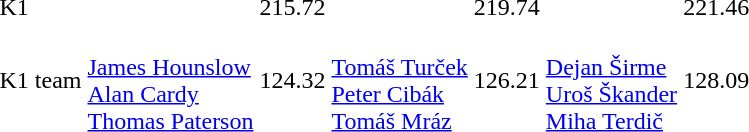<table>
<tr>
<td>K1</td>
<td></td>
<td>215.72</td>
<td></td>
<td>219.74</td>
<td></td>
<td>221.46</td>
</tr>
<tr>
<td>K1 team</td>
<td><br><a href='#'>James Hounslow</a><br><a href='#'>Alan Cardy</a><br><a href='#'>Thomas Paterson</a></td>
<td>124.32</td>
<td><br><a href='#'>Tomáš Turček</a><br><a href='#'>Peter Cibák</a><br><a href='#'>Tomáš Mráz</a></td>
<td>126.21</td>
<td><br><a href='#'>Dejan Širme</a><br><a href='#'>Uroš Škander</a><br><a href='#'>Miha Terdič</a></td>
<td>128.09</td>
</tr>
</table>
